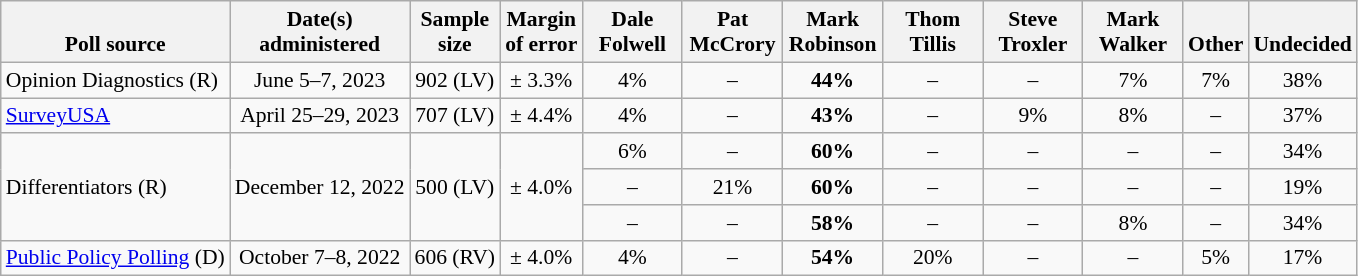<table class="wikitable" style="font-size:90%;text-align:center;">
<tr valign=bottom>
<th>Poll source</th>
<th>Date(s)<br>administered</th>
<th>Sample<br>size</th>
<th>Margin<br>of error</th>
<th style="width:60px;">Dale<br>Folwell</th>
<th style="width:60px;">Pat<br>McCrory</th>
<th style="width:60px;">Mark<br>Robinson</th>
<th style="width:60px;">Thom<br>Tillis</th>
<th style="width:60px;">Steve<br>Troxler</th>
<th style="width:60px;">Mark<br>Walker</th>
<th>Other</th>
<th>Undecided</th>
</tr>
<tr>
<td style="text-align:left;">Opinion Diagnostics (R)</td>
<td>June 5–7, 2023</td>
<td>902 (LV)</td>
<td>± 3.3%</td>
<td>4%</td>
<td>–</td>
<td><strong>44%</strong></td>
<td>–</td>
<td>–</td>
<td>7%</td>
<td>7%</td>
<td>38%</td>
</tr>
<tr>
<td style="text-align:left;"><a href='#'>SurveyUSA</a></td>
<td>April 25–29, 2023</td>
<td>707 (LV)</td>
<td>± 4.4%</td>
<td>4%</td>
<td>–</td>
<td><strong>43%</strong></td>
<td>–</td>
<td>9%</td>
<td>8%</td>
<td>–</td>
<td>37%</td>
</tr>
<tr>
<td style="text-align:left;" rowspan="3">Differentiators (R)</td>
<td rowspan="3">December 12, 2022</td>
<td rowspan="3">500 (LV)</td>
<td rowspan="3">± 4.0%</td>
<td>6%</td>
<td>–</td>
<td><strong>60%</strong></td>
<td>–</td>
<td>–</td>
<td>–</td>
<td>–</td>
<td>34%</td>
</tr>
<tr>
<td>–</td>
<td>21%</td>
<td><strong>60%</strong></td>
<td>–</td>
<td>–</td>
<td>–</td>
<td>–</td>
<td>19%</td>
</tr>
<tr>
<td>–</td>
<td>–</td>
<td><strong>58%</strong></td>
<td>–</td>
<td>–</td>
<td>8%</td>
<td>–</td>
<td>34%</td>
</tr>
<tr>
<td style="text-align:left;"><a href='#'>Public Policy Polling</a> (D)</td>
<td>October 7–8, 2022</td>
<td>606 (RV)</td>
<td>± 4.0%</td>
<td>4%</td>
<td>–</td>
<td><strong>54%</strong></td>
<td>20%</td>
<td>–</td>
<td>–</td>
<td>5%</td>
<td>17%</td>
</tr>
</table>
